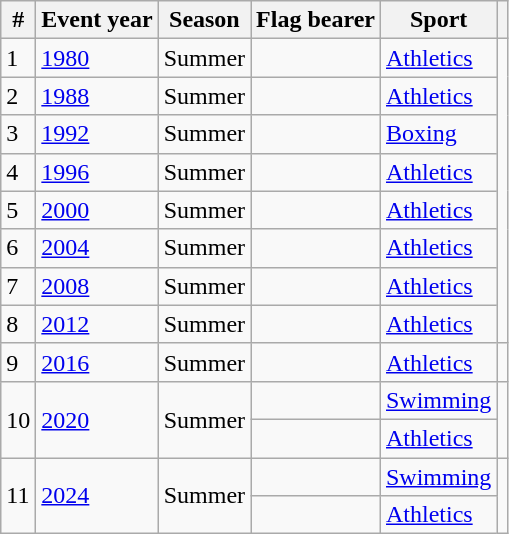<table class="wikitable sortable">
<tr>
<th>#</th>
<th>Event year</th>
<th>Season</th>
<th>Flag bearer</th>
<th>Sport</th>
<th></th>
</tr>
<tr>
<td>1</td>
<td><a href='#'>1980</a></td>
<td>Summer</td>
<td></td>
<td><a href='#'>Athletics</a></td>
<td rowspan=8></td>
</tr>
<tr>
<td>2</td>
<td><a href='#'>1988</a></td>
<td>Summer</td>
<td></td>
<td><a href='#'>Athletics</a></td>
</tr>
<tr>
<td>3</td>
<td><a href='#'>1992</a></td>
<td>Summer</td>
<td></td>
<td><a href='#'>Boxing</a></td>
</tr>
<tr>
<td>4</td>
<td><a href='#'>1996</a></td>
<td>Summer</td>
<td></td>
<td><a href='#'>Athletics</a></td>
</tr>
<tr>
<td>5</td>
<td><a href='#'>2000</a></td>
<td>Summer</td>
<td></td>
<td><a href='#'>Athletics</a></td>
</tr>
<tr>
<td>6</td>
<td><a href='#'>2004</a></td>
<td>Summer</td>
<td></td>
<td><a href='#'>Athletics</a></td>
</tr>
<tr>
<td>7</td>
<td><a href='#'>2008</a></td>
<td>Summer</td>
<td></td>
<td><a href='#'>Athletics</a></td>
</tr>
<tr>
<td>8</td>
<td><a href='#'>2012</a></td>
<td>Summer</td>
<td></td>
<td><a href='#'>Athletics</a></td>
</tr>
<tr>
<td>9</td>
<td><a href='#'>2016</a></td>
<td>Summer</td>
<td></td>
<td><a href='#'>Athletics</a></td>
<td></td>
</tr>
<tr>
<td rowspan=2>10</td>
<td rowspan=2><a href='#'>2020</a></td>
<td rowspan=2>Summer</td>
<td></td>
<td><a href='#'>Swimming</a></td>
<td rowspan=2></td>
</tr>
<tr>
<td></td>
<td><a href='#'>Athletics</a></td>
</tr>
<tr>
<td rowspan=2>11</td>
<td rowspan=2><a href='#'>2024</a></td>
<td rowspan=2>Summer</td>
<td></td>
<td><a href='#'>Swimming</a></td>
<td rowspan=2></td>
</tr>
<tr>
<td></td>
<td><a href='#'>Athletics</a></td>
</tr>
</table>
